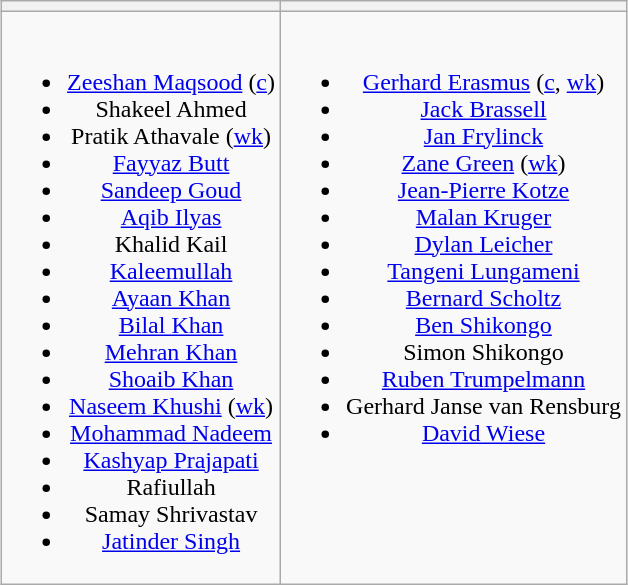<table class="wikitable" style="text-align:center; margin:auto">
<tr>
<th></th>
<th></th>
</tr>
<tr style="vertical-align:top">
<td><br><ul><li><a href='#'>Zeeshan Maqsood</a> (<a href='#'>c</a>)</li><li>Shakeel Ahmed</li><li>Pratik Athavale (<a href='#'>wk</a>)</li><li><a href='#'>Fayyaz Butt</a></li><li><a href='#'>Sandeep Goud</a></li><li><a href='#'>Aqib Ilyas</a></li><li>Khalid Kail</li><li><a href='#'>Kaleemullah</a></li><li><a href='#'>Ayaan Khan</a></li><li><a href='#'>Bilal Khan</a></li><li><a href='#'>Mehran Khan</a></li><li><a href='#'>Shoaib Khan</a></li><li><a href='#'>Naseem Khushi</a> (<a href='#'>wk</a>)</li><li><a href='#'>Mohammad Nadeem</a></li><li><a href='#'>Kashyap Prajapati</a></li><li>Rafiullah</li><li>Samay Shrivastav</li><li><a href='#'>Jatinder Singh</a></li></ul></td>
<td><br><ul><li><a href='#'>Gerhard Erasmus</a> (<a href='#'>c</a>, <a href='#'>wk</a>)</li><li><a href='#'>Jack Brassell</a></li><li><a href='#'>Jan Frylinck</a></li><li><a href='#'>Zane Green</a> (<a href='#'>wk</a>)</li><li><a href='#'>Jean-Pierre Kotze</a></li><li><a href='#'>Malan Kruger</a></li><li><a href='#'>Dylan Leicher</a></li><li><a href='#'>Tangeni Lungameni</a></li><li><a href='#'>Bernard Scholtz</a></li><li><a href='#'>Ben Shikongo</a></li><li>Simon Shikongo</li><li><a href='#'>Ruben Trumpelmann</a></li><li>Gerhard Janse van Rensburg</li><li><a href='#'>David Wiese</a></li></ul></td>
</tr>
</table>
